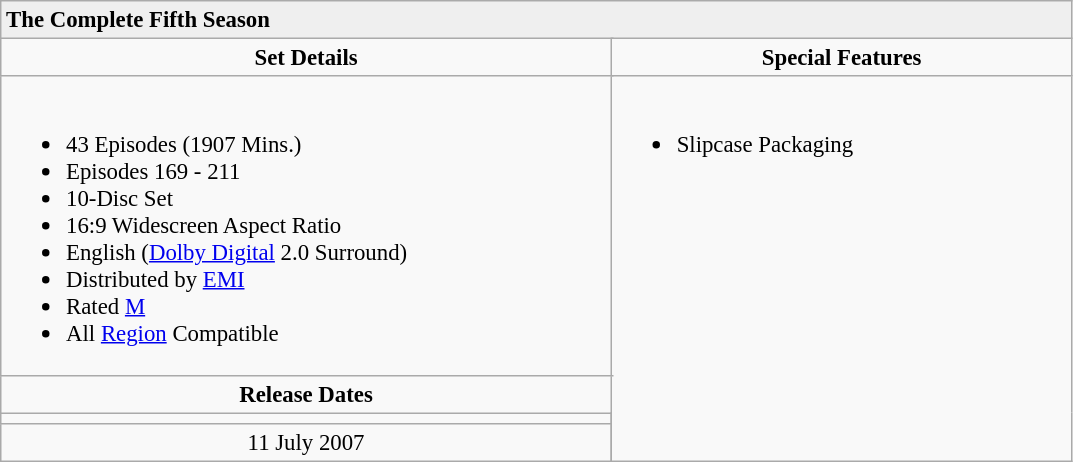<table class="wikitable" style="font-size: 95%;">
<tr style="background:#EFEFEF">
<td colspan="5"><strong>The Complete Fifth Season</strong></td>
</tr>
<tr>
<td align="center" width="350" colspan="3"><strong>Set Details</strong></td>
<td width="250" align="center"><strong>Special Features</strong></td>
</tr>
<tr valign="top">
<td colspan="3" align="left" width="400"><br><ul><li>43 Episodes (1907 Mins.)</li><li>Episodes 169 - 211</li><li>10-Disc Set</li><li>16:9 Widescreen Aspect Ratio</li><li>English (<a href='#'>Dolby Digital</a> 2.0 Surround)</li><li>Distributed by <a href='#'>EMI</a></li><li>Rated <a href='#'>M</a></li><li>All <a href='#'>Region</a> Compatible</li></ul></td>
<td rowspan="4" align="left" width="300"><br><ul><li>Slipcase Packaging</li></ul></td>
</tr>
<tr>
<td colspan="3" align="center"><strong>Release Dates</strong></td>
</tr>
<tr>
<td align="center"></td>
</tr>
<tr>
<td align="center">11 July 2007</td>
</tr>
</table>
